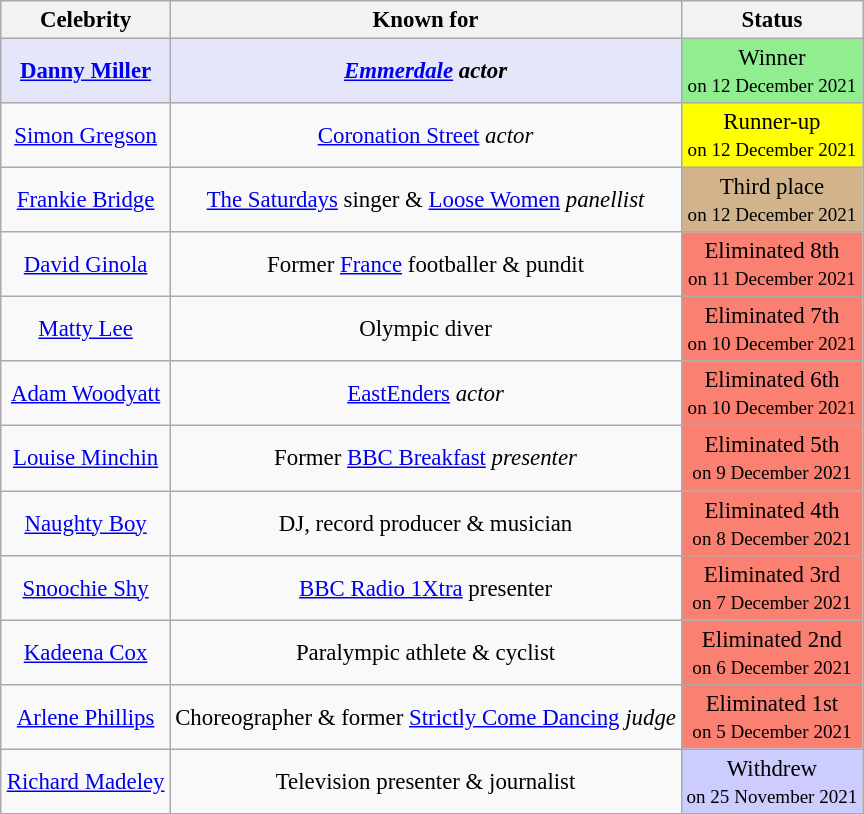<table class=wikitable sortable" style="text-align: center; white-space:nowrap; margin:auto; font-size:95.2%;">
<tr>
<th scope="col">Celebrity</th>
<th scope="col">Known for</th>
<th scope="col">Status</th>
</tr>
<tr>
<td style="background:lavender;"><strong><a href='#'>Danny Miller</a></strong></td>
<td style="background:lavender;"><strong><em><a href='#'>Emmerdale</a><em> actor<strong></td>
<td style=background:lightgreen></strong>Winner<strong><br><small></strong>on 12 December 2021<strong></small></td>
</tr>
<tr>
<td><a href='#'>Simon Gregson</a></td>
<td></em><a href='#'>Coronation Street</a><em> actor</td>
<td style=background:yellow>Runner-up<br><small>on 12 December 2021</small></td>
</tr>
<tr>
<td><a href='#'>Frankie Bridge</a></td>
<td><a href='#'>The Saturdays</a> singer & </em><a href='#'>Loose Women</a><em> panellist</td>
<td style=background:tan>Third place<br><small>on 12 December 2021</small></td>
</tr>
<tr>
<td><a href='#'>David Ginola</a></td>
<td>Former <a href='#'>France</a> footballer & pundit</td>
<td style=background:salmon>Eliminated 8th<br><small>on 11 December 2021</small></td>
</tr>
<tr>
<td><a href='#'>Matty Lee</a></td>
<td>Olympic diver</td>
<td style=background:salmon>Eliminated 7th<br><small>on 10 December 2021</small></td>
</tr>
<tr>
<td><a href='#'>Adam Woodyatt</a></td>
<td></em><a href='#'>EastEnders</a><em> actor</td>
<td style=background:salmon>Eliminated 6th<br><small>on 10 December 2021</small></td>
</tr>
<tr>
<td><a href='#'>Louise Minchin</a></td>
<td>Former </em><a href='#'>BBC Breakfast</a><em> presenter</td>
<td style=background:salmon>Eliminated 5th<br><small>on 9 December 2021</small></td>
</tr>
<tr>
<td><a href='#'>Naughty Boy</a></td>
<td>DJ, record producer & musician</td>
<td style=background:salmon>Eliminated 4th<br><small>on 8 December 2021</small></td>
</tr>
<tr>
<td><a href='#'>Snoochie Shy</a></td>
<td><a href='#'>BBC Radio 1Xtra</a> presenter</td>
<td style=background:salmon>Eliminated 3rd<br><small>on 7 December 2021</small></td>
</tr>
<tr>
<td><a href='#'>Kadeena Cox</a></td>
<td>Paralympic athlete & cyclist</td>
<td style=background:salmon>Eliminated 2nd<br><small>on 6 December 2021</small></td>
</tr>
<tr>
<td><a href='#'>Arlene Phillips</a></td>
<td>Choreographer & former </em><a href='#'>Strictly Come Dancing</a><em> judge</td>
<td style=background:salmon>Eliminated 1st<br><small>on 5 December 2021</small></td>
</tr>
<tr>
<td><a href='#'>Richard Madeley</a></td>
<td>Television presenter & journalist</td>
<td style="background:#ccf;">Withdrew<br><small>on 25 November 2021</small></td>
</tr>
</table>
